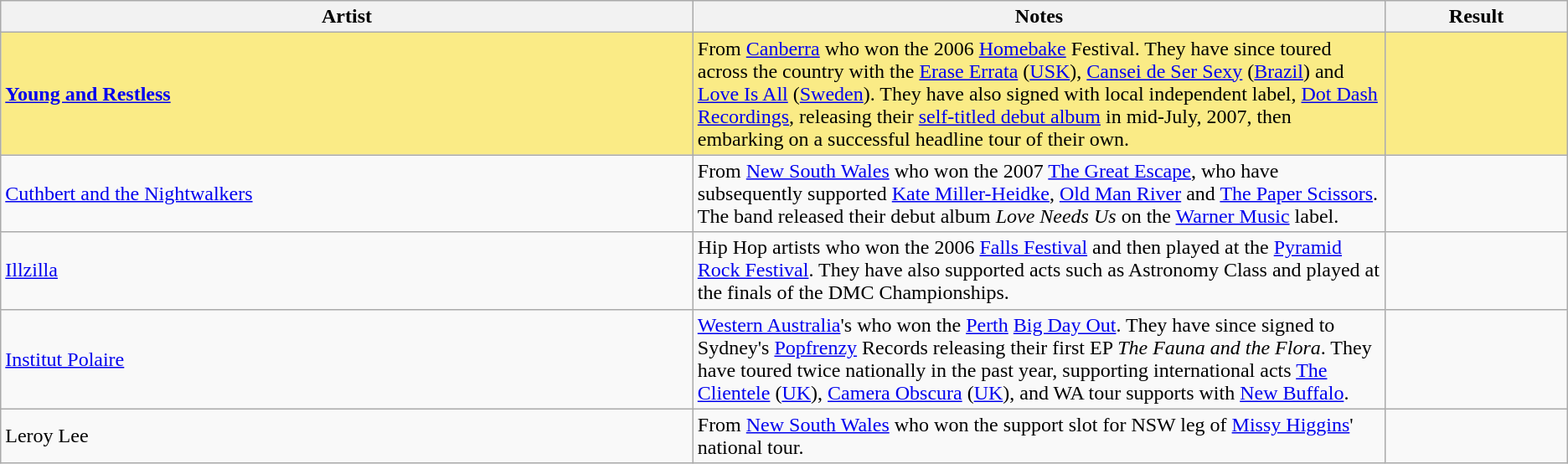<table class="sortable wikitable">
<tr>
<th width="19%">Artist</th>
<th width="19%">Notes</th>
<th width="5%">Result</th>
</tr>
<tr style="background:#FAEB86">
<td><strong><a href='#'>Young and Restless</a></strong></td>
<td>From <a href='#'>Canberra</a> who won the 2006 <a href='#'>Homebake</a> Festival. They have since toured across the country with the <a href='#'>Erase Errata</a> (<a href='#'>USK</a>), <a href='#'>Cansei de Ser Sexy</a> (<a href='#'>Brazil</a>) and <a href='#'>Love Is All</a> (<a href='#'>Sweden</a>). They have also signed with local independent label, <a href='#'>Dot Dash Recordings</a>, releasing their <a href='#'>self-titled debut album</a> in mid-July, 2007, then embarking on a successful headline tour of their own.</td>
<td></td>
</tr>
<tr>
<td><a href='#'>Cuthbert and the Nightwalkers</a></td>
<td>From <a href='#'>New South Wales</a> who won the 2007 <a href='#'>The Great Escape</a>, who have subsequently supported <a href='#'>Kate Miller-Heidke</a>, <a href='#'>Old Man River</a> and <a href='#'>The Paper Scissors</a>. The band released their debut album <em>Love Needs Us</em> on the <a href='#'>Warner Music</a> label.</td>
<td></td>
</tr>
<tr>
<td><a href='#'>Illzilla</a></td>
<td>Hip Hop artists who won the 2006 <a href='#'>Falls Festival</a> and then played at the <a href='#'>Pyramid Rock Festival</a>. They have also supported acts such as Astronomy Class and played at the finals of the DMC Championships.</td>
<td></td>
</tr>
<tr>
<td><a href='#'>Institut Polaire</a></td>
<td><a href='#'>Western Australia</a>'s who won the <a href='#'>Perth</a> <a href='#'>Big Day Out</a>. They have since signed to Sydney's <a href='#'>Popfrenzy</a> Records releasing their first EP <em>The Fauna and the Flora</em>. They have toured twice nationally in the past year, supporting international acts <a href='#'>The Clientele</a> (<a href='#'>UK</a>), <a href='#'>Camera Obscura</a> (<a href='#'>UK</a>), and WA tour supports with <a href='#'>New Buffalo</a>.</td>
<td></td>
</tr>
<tr>
<td>Leroy Lee</td>
<td>From <a href='#'>New South Wales</a> who won the support slot for NSW leg of <a href='#'>Missy Higgins</a>' national tour.</td>
<td></td>
</tr>
</table>
